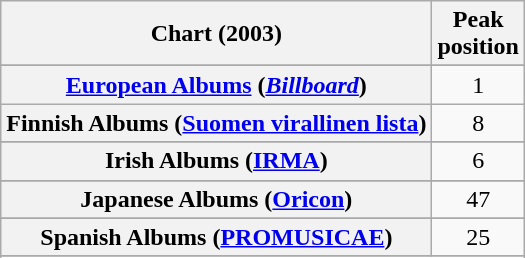<table class="wikitable sortable plainrowheaders" style="text-align:center;">
<tr>
<th scope="col">Chart (2003)</th>
<th scope="col">Peak<br>position</th>
</tr>
<tr>
</tr>
<tr>
</tr>
<tr>
</tr>
<tr>
</tr>
<tr>
</tr>
<tr>
</tr>
<tr>
</tr>
<tr>
<th scope="row"><a href='#'>European Albums</a> (<em><a href='#'>Billboard</a></em>)</th>
<td>1</td>
</tr>
<tr>
<th scope="row">Finnish Albums (<a href='#'>Suomen virallinen lista</a>)</th>
<td>8</td>
</tr>
<tr>
</tr>
<tr>
</tr>
<tr>
<th scope="row">Irish Albums (<a href='#'>IRMA</a>)</th>
<td>6</td>
</tr>
<tr>
</tr>
<tr>
<th scope="row">Japanese Albums (<a href='#'>Oricon</a>)</th>
<td>47</td>
</tr>
<tr>
</tr>
<tr>
</tr>
<tr>
</tr>
<tr>
</tr>
<tr>
<th scope="row">Spanish Albums (<a href='#'>PROMUSICAE</a>)</th>
<td>25</td>
</tr>
<tr>
</tr>
<tr>
</tr>
<tr>
</tr>
<tr>
</tr>
</table>
